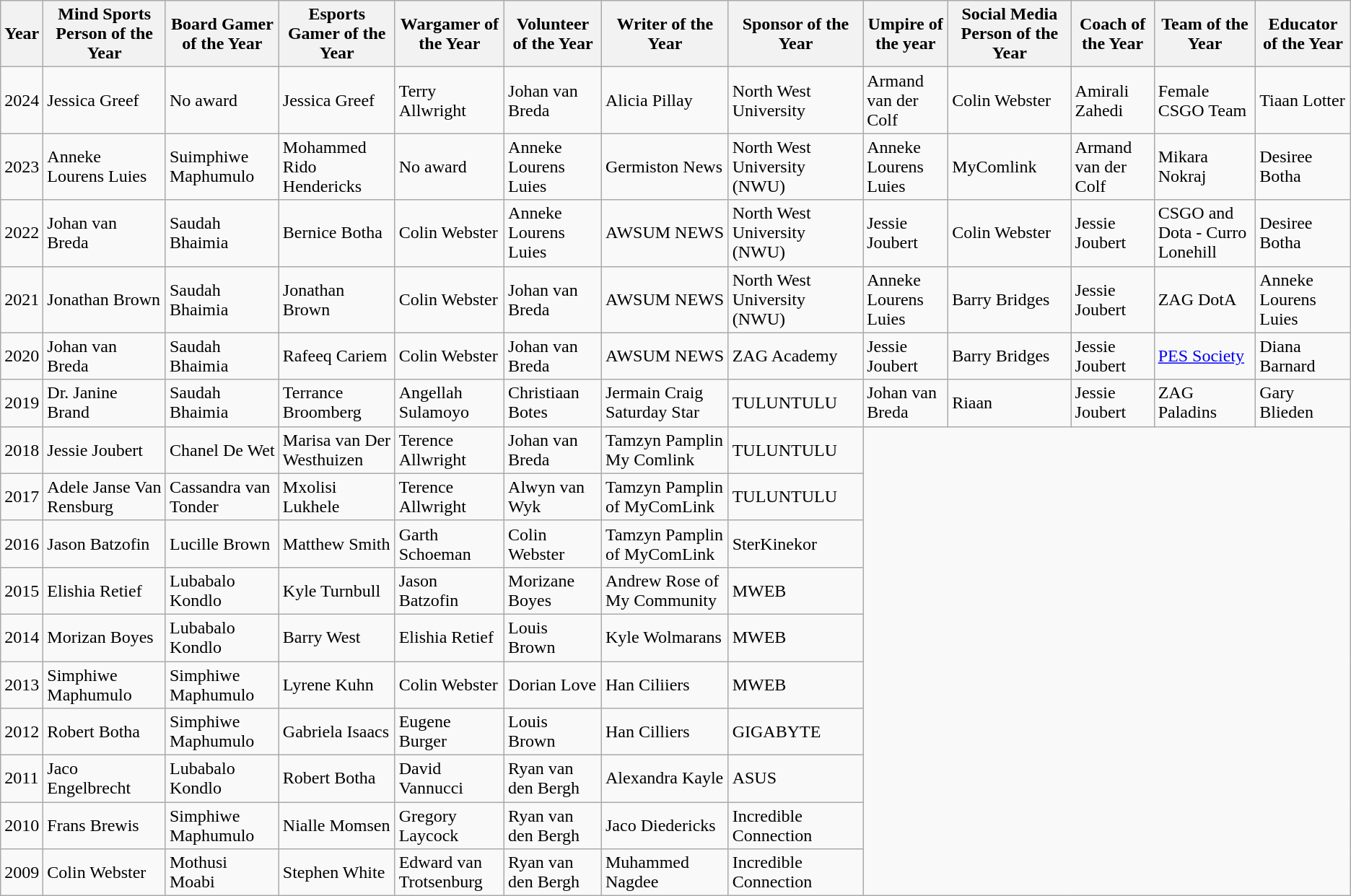<table class="wikitable">
<tr>
<th>Year</th>
<th>Mind Sports Person of the Year</th>
<th>Board Gamer of the Year</th>
<th>Esports Gamer of the Year</th>
<th>Wargamer of the Year</th>
<th>Volunteer of the Year</th>
<th>Writer of the Year</th>
<th>Sponsor of the Year</th>
<th>Umpire of the year</th>
<th>Social Media Person of the Year</th>
<th>Coach of the Year</th>
<th>Team of the Year</th>
<th>Educator of the Year</th>
</tr>
<tr>
<td>2024</td>
<td>Jessica Greef</td>
<td>No award</td>
<td>Jessica Greef</td>
<td>Terry Allwright</td>
<td>Johan van Breda</td>
<td>Alicia Pillay</td>
<td>North West University</td>
<td>Armand van der Colf</td>
<td>Colin Webster</td>
<td>Amirali Zahedi</td>
<td>Female CSGO Team</td>
<td>Tiaan Lotter</td>
</tr>
<tr>
<td>2023</td>
<td>Anneke Lourens Luies</td>
<td>Suimphiwe Maphumulo</td>
<td>Mohammed Rido Hendericks</td>
<td>No award</td>
<td>Anneke Lourens Luies</td>
<td>Germiston News</td>
<td>North West University (NWU)</td>
<td>Anneke Lourens Luies</td>
<td>MyComlink</td>
<td>Armand van der Colf</td>
<td>Mikara Nokraj</td>
<td>Desiree Botha</td>
</tr>
<tr>
<td>2022</td>
<td>Johan van Breda</td>
<td>Saudah Bhaimia</td>
<td>Bernice Botha</td>
<td>Colin Webster</td>
<td>Anneke Lourens Luies</td>
<td>AWSUM NEWS</td>
<td>North West University (NWU)</td>
<td>Jessie Joubert</td>
<td>Colin Webster</td>
<td>Jessie Joubert</td>
<td>CSGO and Dota - Curro Lonehill</td>
<td>Desiree Botha</td>
</tr>
<tr>
<td>2021</td>
<td>Jonathan Brown</td>
<td>Saudah Bhaimia</td>
<td>Jonathan Brown</td>
<td>Colin Webster</td>
<td>Johan van Breda</td>
<td>AWSUM NEWS</td>
<td>North West University (NWU)</td>
<td>Anneke Lourens Luies</td>
<td>Barry Bridges</td>
<td>Jessie Joubert</td>
<td>ZAG DotA</td>
<td>Anneke Lourens Luies</td>
</tr>
<tr>
<td>2020</td>
<td>Johan van Breda</td>
<td>Saudah Bhaimia</td>
<td>Rafeeq Cariem</td>
<td>Colin Webster</td>
<td>Johan van Breda</td>
<td>AWSUM NEWS</td>
<td>ZAG Academy</td>
<td>Jessie Joubert</td>
<td>Barry Bridges</td>
<td>Jessie Joubert</td>
<td><a href='#'>PES Society</a></td>
<td>Diana Barnard</td>
</tr>
<tr>
<td>2019</td>
<td>Dr. Janine Brand</td>
<td>Saudah Bhaimia</td>
<td>Terrance Broomberg</td>
<td>Angellah Sulamoyo</td>
<td>Christiaan Botes</td>
<td>Jermain Craig Saturday Star</td>
<td>TULUNTULU</td>
<td>Johan van Breda</td>
<td>Riaan </td>
<td>Jessie Joubert</td>
<td>ZAG Paladins</td>
<td>Gary Blieden</td>
</tr>
<tr>
<td>2018</td>
<td>Jessie Joubert</td>
<td>Chanel De Wet</td>
<td>Marisa van Der Westhuizen</td>
<td>Terence Allwright</td>
<td>Johan van Breda</td>
<td>Tamzyn Pamplin My Comlink</td>
<td>TULUNTULU</td>
</tr>
<tr>
<td>2017</td>
<td>Adele Janse Van Rensburg</td>
<td>Cassandra van Tonder</td>
<td>Mxolisi Lukhele</td>
<td>Terence Allwright</td>
<td>Alwyn van Wyk</td>
<td>Tamzyn Pamplin of MyComLink</td>
<td>TULUNTULU</td>
</tr>
<tr>
<td>2016</td>
<td>Jason Batzofin</td>
<td>Lucille Brown</td>
<td>Matthew Smith</td>
<td>Garth Schoeman</td>
<td>Colin Webster</td>
<td>Tamzyn Pamplin of MyComLink</td>
<td>SterKinekor</td>
</tr>
<tr>
<td>2015</td>
<td>Elishia Retief</td>
<td>Lubabalo Kondlo</td>
<td>Kyle Turnbull</td>
<td>Jason Batzofin</td>
<td>Morizane Boyes</td>
<td>Andrew Rose of My Community</td>
<td>MWEB</td>
</tr>
<tr>
<td>2014</td>
<td>Morizan Boyes</td>
<td>Lubabalo Kondlo</td>
<td>Barry West</td>
<td>Elishia Retief</td>
<td>Louis Brown</td>
<td>Kyle Wolmarans</td>
<td>MWEB</td>
</tr>
<tr>
<td>2013</td>
<td>Simphiwe Maphumulo</td>
<td>Simphiwe Maphumulo</td>
<td>Lyrene Kuhn</td>
<td>Colin Webster</td>
<td>Dorian Love</td>
<td>Han Ciliiers</td>
<td>MWEB</td>
</tr>
<tr>
<td>2012</td>
<td>Robert Botha</td>
<td>Simphiwe Maphumulo</td>
<td>Gabriela Isaacs</td>
<td>Eugene Burger</td>
<td>Louis Brown</td>
<td>Han Cilliers</td>
<td>GIGABYTE</td>
</tr>
<tr>
<td>2011</td>
<td>Jaco Engelbrecht</td>
<td>Lubabalo Kondlo</td>
<td>Robert Botha</td>
<td>David Vannucci</td>
<td>Ryan van den Bergh</td>
<td>Alexandra Kayle</td>
<td>ASUS</td>
</tr>
<tr>
<td>2010</td>
<td>Frans Brewis</td>
<td>Simphiwe Maphumulo</td>
<td>Nialle Momsen</td>
<td>Gregory Laycock</td>
<td>Ryan van den Bergh</td>
<td>Jaco Diedericks</td>
<td>Incredible Connection</td>
</tr>
<tr>
<td>2009</td>
<td>Colin Webster</td>
<td>Mothusi Moabi</td>
<td>Stephen White</td>
<td>Edward van Trotsenburg</td>
<td>Ryan van den Bergh</td>
<td>Muhammed Nagdee</td>
<td>Incredible Connection</td>
</tr>
</table>
